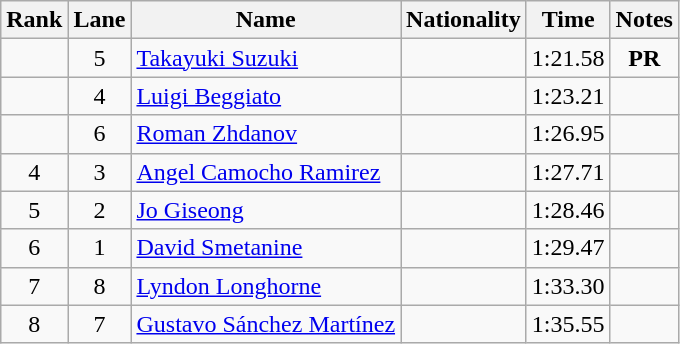<table class="wikitable sortable" style="text-align:center">
<tr>
<th>Rank</th>
<th>Lane</th>
<th>Name</th>
<th>Nationality</th>
<th>Time</th>
<th>Notes</th>
</tr>
<tr>
<td></td>
<td>5</td>
<td align=left><a href='#'>Takayuki Suzuki</a></td>
<td align=left></td>
<td>1:21.58</td>
<td><strong>PR</strong></td>
</tr>
<tr>
<td></td>
<td>4</td>
<td align=left><a href='#'>Luigi Beggiato</a></td>
<td align=left></td>
<td>1:23.21</td>
<td></td>
</tr>
<tr>
<td></td>
<td>6</td>
<td align=left><a href='#'>Roman Zhdanov</a></td>
<td align=left></td>
<td>1:26.95</td>
<td></td>
</tr>
<tr>
<td>4</td>
<td>3</td>
<td align=left><a href='#'>Angel Camocho Ramirez</a></td>
<td align=left></td>
<td>1:27.71</td>
<td></td>
</tr>
<tr>
<td>5</td>
<td>2</td>
<td align=left><a href='#'>Jo Giseong</a></td>
<td align=left></td>
<td>1:28.46</td>
<td></td>
</tr>
<tr>
<td>6</td>
<td>1</td>
<td align=left><a href='#'>David Smetanine</a></td>
<td align=left></td>
<td>1:29.47</td>
<td></td>
</tr>
<tr>
<td>7</td>
<td>8</td>
<td align=left><a href='#'>Lyndon Longhorne</a></td>
<td align=left></td>
<td>1:33.30</td>
<td></td>
</tr>
<tr>
<td>8</td>
<td>7</td>
<td align=left><a href='#'>Gustavo Sánchez Martínez</a></td>
<td align=left></td>
<td>1:35.55</td>
<td></td>
</tr>
</table>
